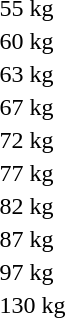<table>
<tr>
<td>55 kg</td>
<td></td>
<td></td>
<td></td>
</tr>
<tr>
<td rowspan=2>60 kg</td>
<td rowspan=2></td>
<td rowspan=2></td>
<td></td>
</tr>
<tr>
<td></td>
</tr>
<tr>
<td>63 kg</td>
<td></td>
<td></td>
<td></td>
</tr>
<tr>
<td>67 kg</td>
<td></td>
<td></td>
<td></td>
</tr>
<tr>
<td>72 kg</td>
<td></td>
<td></td>
<td></td>
</tr>
<tr>
<td>77 kg</td>
<td></td>
<td></td>
<td></td>
</tr>
<tr>
<td>82 kg</td>
<td></td>
<td></td>
<td></td>
</tr>
<tr>
<td>87 kg</td>
<td></td>
<td></td>
<td></td>
</tr>
<tr>
<td>97 kg</td>
<td></td>
<td></td>
<td></td>
</tr>
<tr>
<td>130 kg</td>
<td></td>
<td></td>
<td></td>
</tr>
</table>
